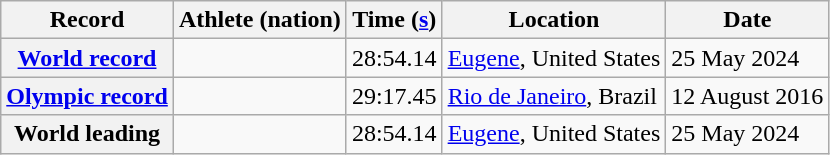<table class="wikitable">
<tr>
<th scope="col">Record</th>
<th scope="col">Athlete (nation)</th>
<th scope="col">Time (<a href='#'>s</a>)</th>
<th scope="col">Location</th>
<th scope="col">Date</th>
</tr>
<tr>
<th scope="row"><a href='#'>World record</a></th>
<td></td>
<td>28:54.14</td>
<td><a href='#'>Eugene</a>, United States</td>
<td>25 May 2024</td>
</tr>
<tr>
<th scope="row"><a href='#'>Olympic record</a></th>
<td></td>
<td>29:17.45</td>
<td><a href='#'>Rio de Janeiro</a>, Brazil</td>
<td>12 August 2016</td>
</tr>
<tr>
<th scope="row">World leading</th>
<td></td>
<td>28:54.14</td>
<td><a href='#'>Eugene</a>, United States</td>
<td>25 May 2024</td>
</tr>
</table>
